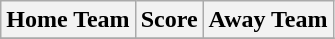<table class="wikitable" style="text-align: center">
<tr>
<th>Home Team</th>
<th>Score</th>
<th>Away Team</th>
</tr>
<tr>
</tr>
</table>
